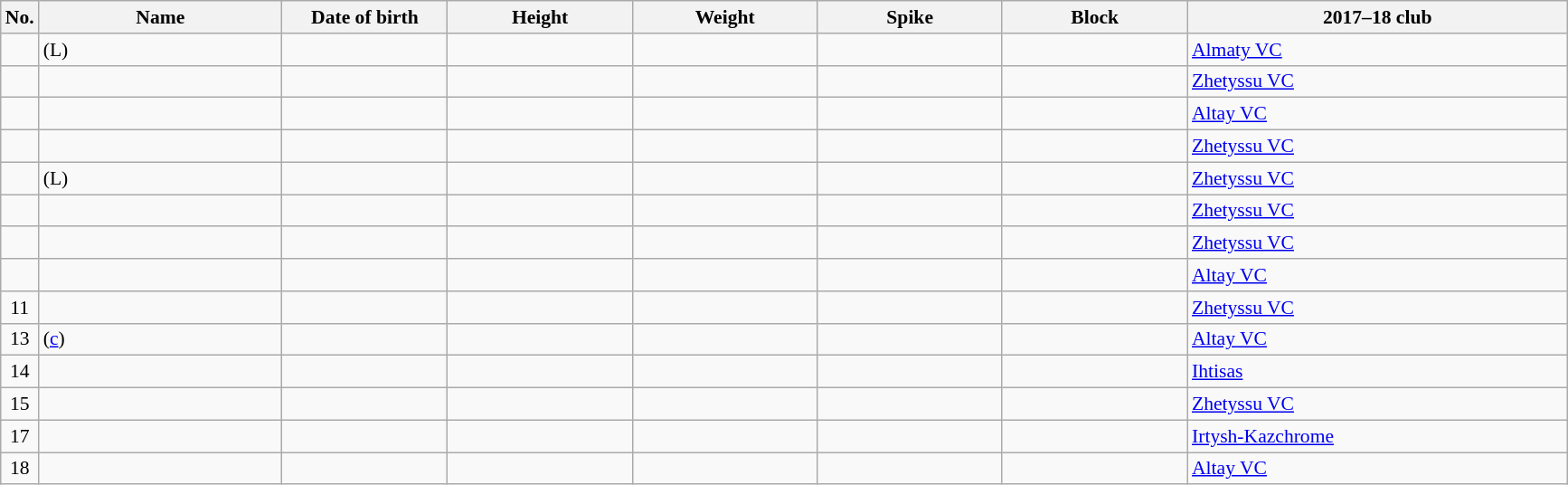<table class="wikitable sortable" style="font-size:90%; text-align:center;">
<tr>
<th>No.</th>
<th style="width:12em">Name</th>
<th style="width:8em">Date of birth</th>
<th style="width:9em">Height</th>
<th style="width:9em">Weight</th>
<th style="width:9em">Spike</th>
<th style="width:9em">Block</th>
<th style="width:19em">2017–18 club</th>
</tr>
<tr>
<td></td>
<td align=left> (L)</td>
<td align=right></td>
<td></td>
<td></td>
<td></td>
<td></td>
<td align=left> <a href='#'>Almaty VC</a></td>
</tr>
<tr>
<td></td>
<td align=left></td>
<td align=right></td>
<td></td>
<td></td>
<td></td>
<td></td>
<td align=left> <a href='#'>Zhetyssu VC</a></td>
</tr>
<tr>
<td></td>
<td align=left></td>
<td align=right></td>
<td></td>
<td></td>
<td></td>
<td></td>
<td align=left> <a href='#'>Altay VC</a></td>
</tr>
<tr>
<td></td>
<td align=left></td>
<td align=right></td>
<td></td>
<td></td>
<td></td>
<td></td>
<td align=left> <a href='#'>Zhetyssu VC</a></td>
</tr>
<tr>
<td></td>
<td align=left> (L)</td>
<td align=right></td>
<td></td>
<td></td>
<td></td>
<td></td>
<td align=left> <a href='#'>Zhetyssu VC</a></td>
</tr>
<tr>
<td></td>
<td align=left></td>
<td align=right></td>
<td></td>
<td></td>
<td></td>
<td></td>
<td align=left> <a href='#'>Zhetyssu VC</a></td>
</tr>
<tr>
<td></td>
<td align=left></td>
<td align=right></td>
<td></td>
<td></td>
<td></td>
<td></td>
<td align=left> <a href='#'>Zhetyssu VC</a></td>
</tr>
<tr>
<td></td>
<td align=left></td>
<td align=right></td>
<td></td>
<td></td>
<td></td>
<td></td>
<td align=left> <a href='#'>Altay VC</a></td>
</tr>
<tr>
<td>11</td>
<td align=left></td>
<td align=right></td>
<td></td>
<td></td>
<td></td>
<td></td>
<td align=left> <a href='#'>Zhetyssu VC</a></td>
</tr>
<tr>
<td>13</td>
<td align=left> (<a href='#'>c</a>)</td>
<td align=right></td>
<td></td>
<td></td>
<td></td>
<td></td>
<td align=left> <a href='#'>Altay VC</a></td>
</tr>
<tr>
<td>14</td>
<td align=left></td>
<td align=right></td>
<td></td>
<td></td>
<td></td>
<td></td>
<td align=left> <a href='#'>Ihtisas</a></td>
</tr>
<tr>
<td>15</td>
<td align=left></td>
<td align=right></td>
<td></td>
<td></td>
<td></td>
<td></td>
<td align=left> <a href='#'>Zhetyssu VC</a></td>
</tr>
<tr>
<td>17</td>
<td align=left></td>
<td align=right></td>
<td></td>
<td></td>
<td></td>
<td></td>
<td align=left> <a href='#'>Irtysh-Kazchrome</a></td>
</tr>
<tr>
<td>18</td>
<td align=left></td>
<td align=right></td>
<td></td>
<td></td>
<td></td>
<td></td>
<td align=left> <a href='#'>Altay VC</a></td>
</tr>
</table>
